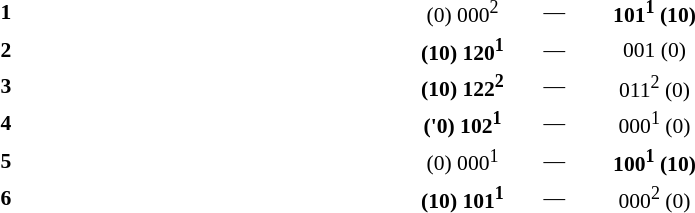<table style="font-size:90%">
<tr>
<th width=50></th>
<th width=200></th>
<th width=100></th>
<th width=20></th>
<th width=100></th>
<th width=200></th>
</tr>
<tr>
<td><strong>1</strong></td>
<td align=right></td>
<td align=center>(0) 000<sup>2</sup></td>
<td>—</td>
<td align=center><strong>101<sup>1</sup> (10)</strong></td>
<td><strong></strong></td>
</tr>
<tr>
<td><strong>2</strong></td>
<td align=right><strong></strong></td>
<td align=center><strong>(10) 120<sup>1</sup></strong></td>
<td>—</td>
<td align=center>001 (0)</td>
<td></td>
</tr>
<tr>
<td><strong>3</strong></td>
<td align=right><strong></strong></td>
<td align=center><strong>(10) 122<sup>2</sup></strong></td>
<td>—</td>
<td align=center>011<sup>2</sup> (0)</td>
<td></td>
</tr>
<tr>
<td><strong>4</strong></td>
<td align=right><strong></strong></td>
<td align=center><strong>('0) 102<sup>1</sup></strong></td>
<td>—</td>
<td align=center>000<sup>1</sup> (0)</td>
<td></td>
</tr>
<tr>
<td><strong>5</strong></td>
<td align=right></td>
<td align=center>(0) 000<sup>1</sup></td>
<td>—</td>
<td align=center><strong>100<sup>1</sup> (10)</strong></td>
<td><strong></strong></td>
</tr>
<tr>
<td><strong>6</strong></td>
<td align=right><strong></strong></td>
<td align=center><strong>(10) 101<sup>1</sup></strong></td>
<td>—</td>
<td align=center>000<sup>2</sup> (0)</td>
<td></td>
</tr>
<tr>
</tr>
</table>
